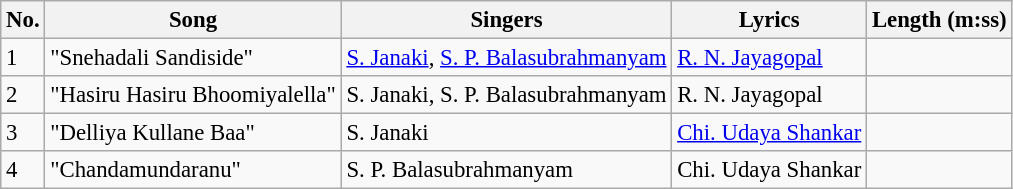<table class="wikitable" style="font-size:95%;">
<tr>
<th>No.</th>
<th>Song</th>
<th>Singers</th>
<th>Lyrics</th>
<th>Length (m:ss)</th>
</tr>
<tr>
<td>1</td>
<td>"Snehadali Sandiside"</td>
<td><a href='#'>S. Janaki</a>, <a href='#'>S. P. Balasubrahmanyam</a></td>
<td><a href='#'>R. N. Jayagopal</a></td>
<td></td>
</tr>
<tr>
<td>2</td>
<td>"Hasiru Hasiru Bhoomiyalella"</td>
<td>S. Janaki, S. P. Balasubrahmanyam</td>
<td>R. N. Jayagopal</td>
<td></td>
</tr>
<tr>
<td>3</td>
<td>"Delliya Kullane Baa"</td>
<td>S. Janaki</td>
<td><a href='#'>Chi. Udaya Shankar</a></td>
<td></td>
</tr>
<tr>
<td>4</td>
<td>"Chandamundaranu"</td>
<td>S. P. Balasubrahmanyam</td>
<td>Chi. Udaya Shankar</td>
<td></td>
</tr>
</table>
